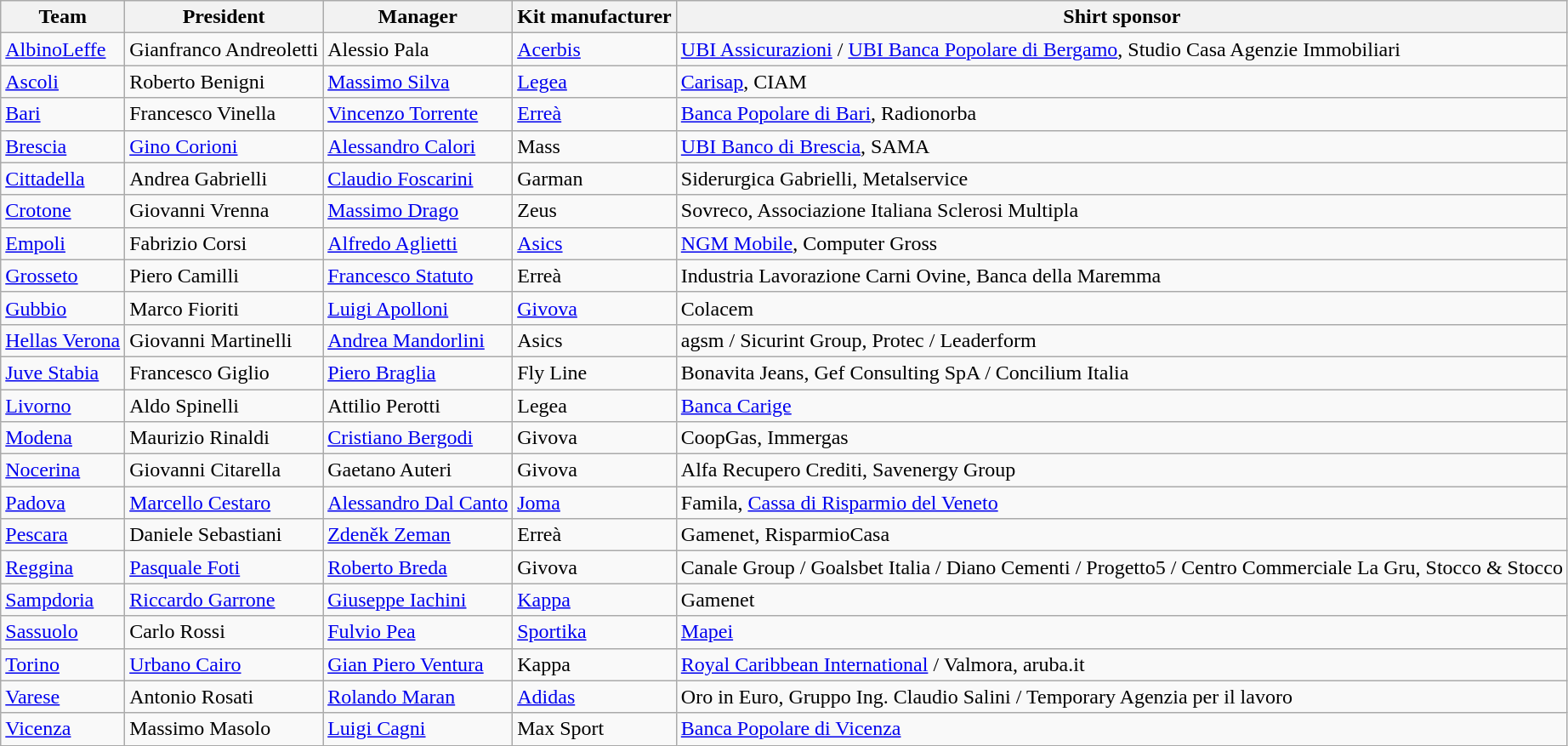<table class="wikitable sortable">
<tr>
<th>Team</th>
<th>President</th>
<th>Manager</th>
<th>Kit manufacturer</th>
<th>Shirt sponsor</th>
</tr>
<tr>
<td><a href='#'>AlbinoLeffe</a></td>
<td> Gianfranco Andreoletti</td>
<td> Alessio Pala</td>
<td><a href='#'>Acerbis</a></td>
<td><a href='#'>UBI Assicurazioni</a> / <a href='#'>UBI Banca Popolare di Bergamo</a>, Studio Casa Agenzie Immobiliari</td>
</tr>
<tr>
<td><a href='#'>Ascoli</a></td>
<td> Roberto Benigni</td>
<td> <a href='#'>Massimo Silva</a></td>
<td><a href='#'>Legea</a></td>
<td><a href='#'>Carisap</a>, CIAM</td>
</tr>
<tr>
<td><a href='#'>Bari</a></td>
<td> Francesco Vinella</td>
<td> <a href='#'>Vincenzo Torrente</a></td>
<td><a href='#'>Erreà</a></td>
<td><a href='#'>Banca Popolare di Bari</a>, Radionorba</td>
</tr>
<tr>
<td><a href='#'>Brescia</a></td>
<td> <a href='#'>Gino Corioni</a></td>
<td> <a href='#'>Alessandro Calori</a></td>
<td>Mass</td>
<td><a href='#'>UBI Banco di Brescia</a>, SAMA</td>
</tr>
<tr>
<td><a href='#'>Cittadella</a></td>
<td> Andrea Gabrielli</td>
<td> <a href='#'>Claudio Foscarini</a></td>
<td>Garman</td>
<td>Siderurgica Gabrielli, Metalservice</td>
</tr>
<tr>
<td><a href='#'>Crotone</a></td>
<td> Giovanni Vrenna</td>
<td> <a href='#'>Massimo Drago</a></td>
<td>Zeus</td>
<td>Sovreco, Associazione Italiana Sclerosi Multipla</td>
</tr>
<tr>
<td><a href='#'>Empoli</a></td>
<td> Fabrizio Corsi</td>
<td> <a href='#'>Alfredo Aglietti</a></td>
<td><a href='#'>Asics</a></td>
<td><a href='#'>NGM Mobile</a>, Computer Gross</td>
</tr>
<tr>
<td><a href='#'>Grosseto</a></td>
<td> Piero Camilli</td>
<td> <a href='#'>Francesco Statuto</a></td>
<td>Erreà</td>
<td>Industria Lavorazione Carni Ovine, Banca della Maremma</td>
</tr>
<tr>
<td><a href='#'>Gubbio</a></td>
<td> Marco Fioriti</td>
<td> <a href='#'>Luigi Apolloni</a></td>
<td><a href='#'>Givova</a></td>
<td>Colacem</td>
</tr>
<tr>
<td><a href='#'>Hellas Verona</a></td>
<td> Giovanni Martinelli</td>
<td> <a href='#'>Andrea Mandorlini</a></td>
<td>Asics</td>
<td>agsm / Sicurint Group, Protec / Leaderform</td>
</tr>
<tr>
<td><a href='#'>Juve Stabia</a></td>
<td> Francesco Giglio</td>
<td> <a href='#'>Piero Braglia</a></td>
<td>Fly Line</td>
<td>Bonavita Jeans, Gef Consulting SpA / Concilium Italia</td>
</tr>
<tr>
<td><a href='#'>Livorno</a></td>
<td> Aldo Spinelli</td>
<td> Attilio Perotti</td>
<td>Legea</td>
<td><a href='#'>Banca Carige</a></td>
</tr>
<tr>
<td><a href='#'>Modena</a></td>
<td> Maurizio Rinaldi</td>
<td> <a href='#'>Cristiano Bergodi</a></td>
<td>Givova</td>
<td>CoopGas, Immergas</td>
</tr>
<tr>
<td><a href='#'>Nocerina</a></td>
<td> Giovanni Citarella</td>
<td> Gaetano Auteri</td>
<td>Givova</td>
<td>Alfa Recupero Crediti, Savenergy Group</td>
</tr>
<tr>
<td><a href='#'>Padova</a></td>
<td> <a href='#'>Marcello Cestaro</a></td>
<td> <a href='#'>Alessandro Dal Canto</a></td>
<td><a href='#'>Joma</a></td>
<td>Famila, <a href='#'>Cassa di Risparmio del Veneto</a></td>
</tr>
<tr>
<td><a href='#'>Pescara</a></td>
<td> Daniele Sebastiani</td>
<td> <a href='#'>Zdeněk Zeman</a></td>
<td>Erreà</td>
<td>Gamenet, RisparmioCasa</td>
</tr>
<tr>
<td><a href='#'>Reggina</a></td>
<td> <a href='#'>Pasquale Foti</a></td>
<td> <a href='#'>Roberto Breda</a></td>
<td>Givova</td>
<td>Canale Group / Goalsbet Italia / Diano Cementi / Progetto5 / Centro Commerciale La Gru, Stocco & Stocco</td>
</tr>
<tr>
<td><a href='#'>Sampdoria</a></td>
<td> <a href='#'>Riccardo Garrone</a></td>
<td> <a href='#'>Giuseppe Iachini</a></td>
<td><a href='#'>Kappa</a></td>
<td>Gamenet</td>
</tr>
<tr>
<td><a href='#'>Sassuolo</a></td>
<td> Carlo Rossi</td>
<td> <a href='#'>Fulvio Pea</a></td>
<td><a href='#'>Sportika</a></td>
<td><a href='#'>Mapei</a></td>
</tr>
<tr>
<td><a href='#'>Torino</a></td>
<td> <a href='#'>Urbano Cairo</a></td>
<td> <a href='#'>Gian Piero Ventura</a></td>
<td>Kappa</td>
<td><a href='#'>Royal Caribbean International</a> / Valmora, aruba.it</td>
</tr>
<tr>
<td><a href='#'>Varese</a></td>
<td> Antonio Rosati</td>
<td> <a href='#'>Rolando Maran</a></td>
<td><a href='#'>Adidas</a></td>
<td>Oro in Euro, Gruppo Ing. Claudio Salini / Temporary Agenzia per il lavoro</td>
</tr>
<tr>
<td><a href='#'>Vicenza</a></td>
<td> Massimo Masolo</td>
<td> <a href='#'>Luigi Cagni</a></td>
<td>Max Sport</td>
<td><a href='#'>Banca Popolare di Vicenza</a></td>
</tr>
</table>
